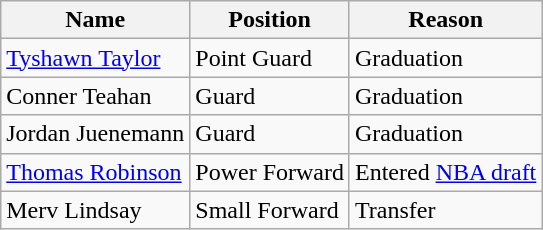<table class="wikitable">
<tr>
<th>Name</th>
<th>Position</th>
<th>Reason</th>
</tr>
<tr>
<td><a href='#'>Tyshawn Taylor</a></td>
<td>Point Guard</td>
<td>Graduation</td>
</tr>
<tr>
<td>Conner Teahan</td>
<td>Guard</td>
<td>Graduation</td>
</tr>
<tr>
<td>Jordan Juenemann</td>
<td>Guard</td>
<td>Graduation</td>
</tr>
<tr>
<td><a href='#'>Thomas Robinson</a></td>
<td>Power Forward</td>
<td>Entered <a href='#'>NBA draft</a></td>
</tr>
<tr>
<td>Merv Lindsay</td>
<td>Small Forward</td>
<td>Transfer</td>
</tr>
</table>
